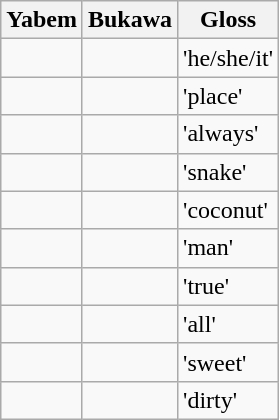<table class="wikitable">
<tr>
<th>Yabem</th>
<th>Bukawa</th>
<th>Gloss</th>
</tr>
<tr>
<td></td>
<td></td>
<td>'he/she/it'</td>
</tr>
<tr>
<td></td>
<td></td>
<td>'place'</td>
</tr>
<tr>
<td></td>
<td></td>
<td>'always'</td>
</tr>
<tr>
<td></td>
<td></td>
<td>'snake'</td>
</tr>
<tr>
<td></td>
<td></td>
<td>'coconut'</td>
</tr>
<tr>
<td></td>
<td></td>
<td>'man'</td>
</tr>
<tr>
<td></td>
<td></td>
<td>'true'</td>
</tr>
<tr>
<td></td>
<td></td>
<td>'all'</td>
</tr>
<tr>
<td></td>
<td></td>
<td>'sweet'</td>
</tr>
<tr>
<td></td>
<td></td>
<td>'dirty'</td>
</tr>
</table>
